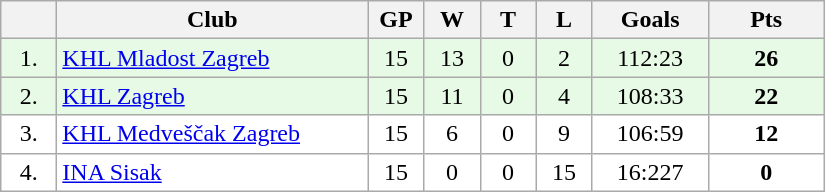<table class="wikitable">
<tr>
<th width="30"></th>
<th width="200">Club</th>
<th width="30">GP</th>
<th width="30">W</th>
<th width="30">T</th>
<th width="30">L</th>
<th width="70">Goals</th>
<th width="70">Pts</th>
</tr>
<tr bgcolor="#e6fae6" align="center">
<td>1.</td>
<td align="left"><a href='#'>KHL Mladost Zagreb</a></td>
<td>15</td>
<td>13</td>
<td>0</td>
<td>2</td>
<td>112:23</td>
<td><strong>26</strong></td>
</tr>
<tr bgcolor="#e6fae6" align="center">
<td>2.</td>
<td align="left"><a href='#'>KHL Zagreb</a></td>
<td>15</td>
<td>11</td>
<td>0</td>
<td>4</td>
<td>108:33</td>
<td><strong>22</strong></td>
</tr>
<tr bgcolor="#FFFFFF" align="center">
<td>3.</td>
<td align="left"><a href='#'>KHL Medveščak Zagreb</a></td>
<td>15</td>
<td>6</td>
<td>0</td>
<td>9</td>
<td>106:59</td>
<td><strong>12</strong></td>
</tr>
<tr bgcolor="#FFFFFF" align="center">
<td>4.</td>
<td align="left"><a href='#'>INA Sisak</a></td>
<td>15</td>
<td>0</td>
<td>0</td>
<td>15</td>
<td>16:227</td>
<td><strong>0</strong></td>
</tr>
</table>
